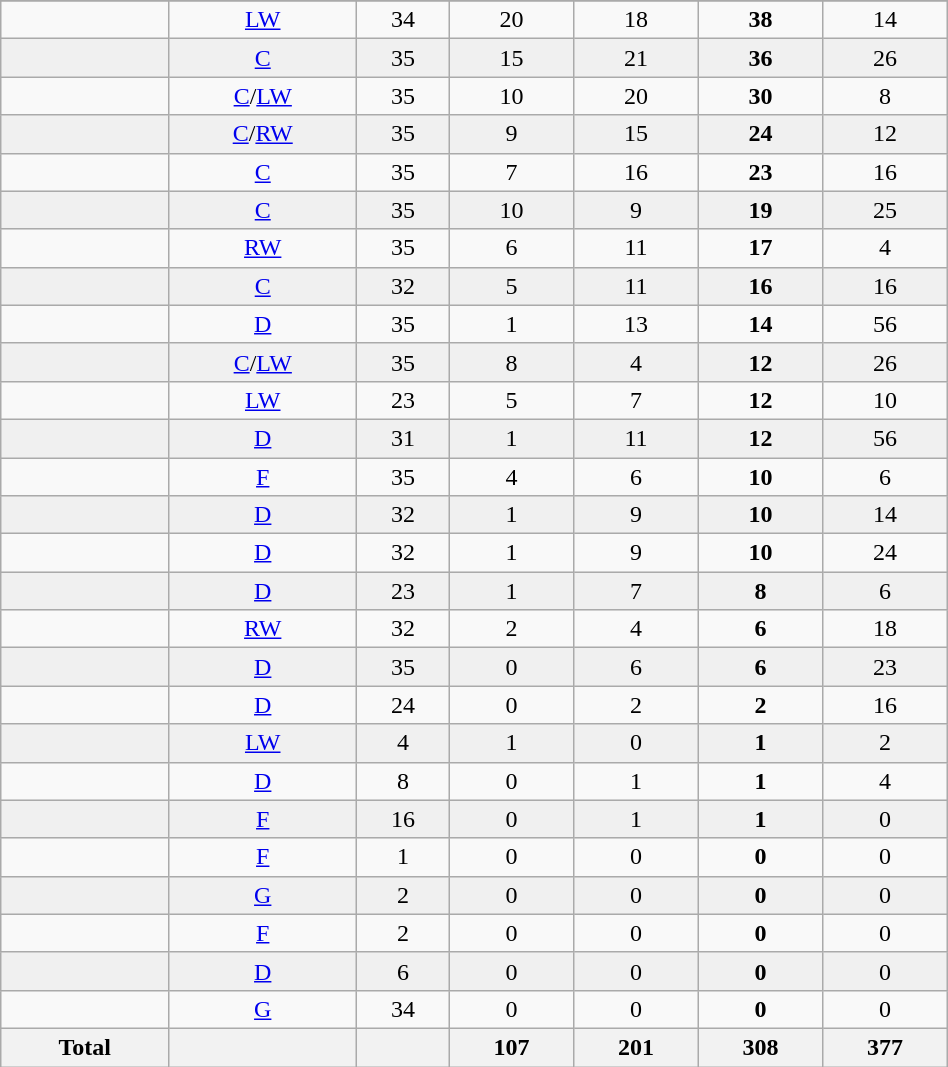<table class="wikitable sortable" width ="50%">
<tr align="center">
</tr>
<tr align="center" bgcolor="">
<td></td>
<td><a href='#'>LW</a></td>
<td>34</td>
<td>20</td>
<td>18</td>
<td><strong>38</strong></td>
<td>14</td>
</tr>
<tr align="center" bgcolor="f0f0f0">
<td></td>
<td><a href='#'>C</a></td>
<td>35</td>
<td>15</td>
<td>21</td>
<td><strong>36</strong></td>
<td>26</td>
</tr>
<tr align="center" bgcolor="">
<td></td>
<td><a href='#'>C</a>/<a href='#'>LW</a></td>
<td>35</td>
<td>10</td>
<td>20</td>
<td><strong>30</strong></td>
<td>8</td>
</tr>
<tr align="center" bgcolor="f0f0f0">
<td></td>
<td><a href='#'>C</a>/<a href='#'>RW</a></td>
<td>35</td>
<td>9</td>
<td>15</td>
<td><strong>24</strong></td>
<td>12</td>
</tr>
<tr align="center" bgcolor="">
<td></td>
<td><a href='#'>C</a></td>
<td>35</td>
<td>7</td>
<td>16</td>
<td><strong>23</strong></td>
<td>16</td>
</tr>
<tr align="center" bgcolor="f0f0f0">
<td></td>
<td><a href='#'>C</a></td>
<td>35</td>
<td>10</td>
<td>9</td>
<td><strong>19</strong></td>
<td>25</td>
</tr>
<tr align="center" bgcolor="">
<td></td>
<td><a href='#'>RW</a></td>
<td>35</td>
<td>6</td>
<td>11</td>
<td><strong>17</strong></td>
<td>4</td>
</tr>
<tr align="center" bgcolor="f0f0f0">
<td></td>
<td><a href='#'>C</a></td>
<td>32</td>
<td>5</td>
<td>11</td>
<td><strong>16</strong></td>
<td>16</td>
</tr>
<tr align="center" bgcolor="">
<td></td>
<td><a href='#'>D</a></td>
<td>35</td>
<td>1</td>
<td>13</td>
<td><strong>14</strong></td>
<td>56</td>
</tr>
<tr align="center" bgcolor="f0f0f0">
<td></td>
<td><a href='#'>C</a>/<a href='#'>LW</a></td>
<td>35</td>
<td>8</td>
<td>4</td>
<td><strong>12</strong></td>
<td>26</td>
</tr>
<tr align="center" bgcolor="">
<td></td>
<td><a href='#'>LW</a></td>
<td>23</td>
<td>5</td>
<td>7</td>
<td><strong>12</strong></td>
<td>10</td>
</tr>
<tr align="center" bgcolor="f0f0f0">
<td></td>
<td><a href='#'>D</a></td>
<td>31</td>
<td>1</td>
<td>11</td>
<td><strong>12</strong></td>
<td>56</td>
</tr>
<tr align="center" bgcolor="">
<td></td>
<td><a href='#'>F</a></td>
<td>35</td>
<td>4</td>
<td>6</td>
<td><strong>10</strong></td>
<td>6</td>
</tr>
<tr align="center" bgcolor="f0f0f0">
<td></td>
<td><a href='#'>D</a></td>
<td>32</td>
<td>1</td>
<td>9</td>
<td><strong>10</strong></td>
<td>14</td>
</tr>
<tr align="center" bgcolor="">
<td></td>
<td><a href='#'>D</a></td>
<td>32</td>
<td>1</td>
<td>9</td>
<td><strong>10</strong></td>
<td>24</td>
</tr>
<tr align="center" bgcolor="f0f0f0">
<td></td>
<td><a href='#'>D</a></td>
<td>23</td>
<td>1</td>
<td>7</td>
<td><strong>8</strong></td>
<td>6</td>
</tr>
<tr align="center" bgcolor="">
<td></td>
<td><a href='#'>RW</a></td>
<td>32</td>
<td>2</td>
<td>4</td>
<td><strong>6</strong></td>
<td>18</td>
</tr>
<tr align="center" bgcolor="f0f0f0">
<td></td>
<td><a href='#'>D</a></td>
<td>35</td>
<td>0</td>
<td>6</td>
<td><strong>6</strong></td>
<td>23</td>
</tr>
<tr align="center" bgcolor="">
<td></td>
<td><a href='#'>D</a></td>
<td>24</td>
<td>0</td>
<td>2</td>
<td><strong>2</strong></td>
<td>16</td>
</tr>
<tr align="center" bgcolor="f0f0f0">
<td></td>
<td><a href='#'>LW</a></td>
<td>4</td>
<td>1</td>
<td>0</td>
<td><strong>1</strong></td>
<td>2</td>
</tr>
<tr align="center" bgcolor="">
<td></td>
<td><a href='#'>D</a></td>
<td>8</td>
<td>0</td>
<td>1</td>
<td><strong>1</strong></td>
<td>4</td>
</tr>
<tr align="center" bgcolor="f0f0f0">
<td></td>
<td><a href='#'>F</a></td>
<td>16</td>
<td>0</td>
<td>1</td>
<td><strong>1</strong></td>
<td>0</td>
</tr>
<tr align="center" bgcolor="">
<td></td>
<td><a href='#'>F</a></td>
<td>1</td>
<td>0</td>
<td>0</td>
<td><strong>0</strong></td>
<td>0</td>
</tr>
<tr align="center" bgcolor="f0f0f0">
<td></td>
<td><a href='#'>G</a></td>
<td>2</td>
<td>0</td>
<td>0</td>
<td><strong>0</strong></td>
<td>0</td>
</tr>
<tr align="center" bgcolor="">
<td></td>
<td><a href='#'>F</a></td>
<td>2</td>
<td>0</td>
<td>0</td>
<td><strong>0</strong></td>
<td>0</td>
</tr>
<tr align="center" bgcolor="f0f0f0">
<td></td>
<td><a href='#'>D</a></td>
<td>6</td>
<td>0</td>
<td>0</td>
<td><strong>0</strong></td>
<td>0</td>
</tr>
<tr align="center" bgcolor="">
<td></td>
<td><a href='#'>G</a></td>
<td>34</td>
<td>0</td>
<td>0</td>
<td><strong>0</strong></td>
<td>0</td>
</tr>
<tr>
<th>Total</th>
<th></th>
<th></th>
<th>107</th>
<th>201</th>
<th>308</th>
<th>377</th>
</tr>
</table>
